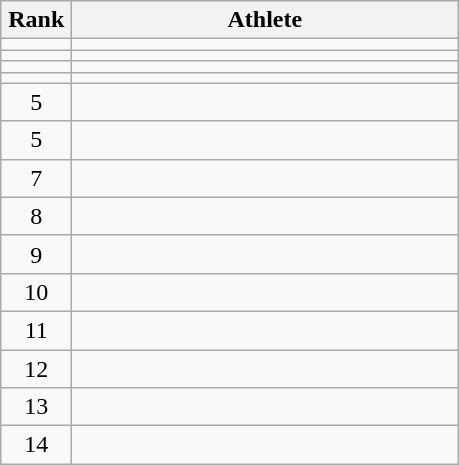<table class="wikitable" style="text-align: center;">
<tr>
<th width=40>Rank</th>
<th width=250>Athlete</th>
</tr>
<tr>
<td></td>
<td align="left"></td>
</tr>
<tr>
<td></td>
<td align="left"></td>
</tr>
<tr>
<td></td>
<td align="left"></td>
</tr>
<tr>
<td></td>
<td align="left"></td>
</tr>
<tr>
<td>5</td>
<td align="left"></td>
</tr>
<tr>
<td>5</td>
<td align="left"></td>
</tr>
<tr>
<td>7</td>
<td align="left"></td>
</tr>
<tr>
<td>8</td>
<td align="left"></td>
</tr>
<tr>
<td>9</td>
<td align="left"></td>
</tr>
<tr>
<td>10</td>
<td align="left"></td>
</tr>
<tr>
<td>11</td>
<td align="left"></td>
</tr>
<tr>
<td>12</td>
<td align="left"></td>
</tr>
<tr>
<td>13</td>
<td align="left"></td>
</tr>
<tr>
<td>14</td>
<td align="left"></td>
</tr>
</table>
